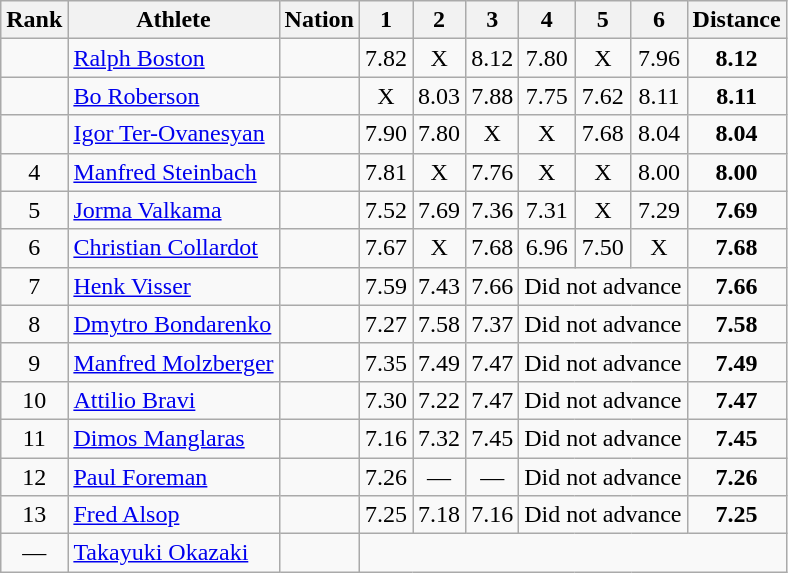<table class="wikitable sortable" style="text-align:center">
<tr>
<th>Rank</th>
<th>Athlete</th>
<th>Nation</th>
<th>1</th>
<th>2</th>
<th>3</th>
<th>4</th>
<th>5</th>
<th>6</th>
<th>Distance</th>
</tr>
<tr>
<td></td>
<td align=left><a href='#'>Ralph Boston</a></td>
<td align=left></td>
<td>7.82</td>
<td data-sort-value=1.00>X</td>
<td>8.12 </td>
<td>7.80</td>
<td>X</td>
<td>7.96</td>
<td><strong>8.12</strong></td>
</tr>
<tr>
<td></td>
<td align=left><a href='#'>Bo Roberson</a></td>
<td align=left></td>
<td data-sort-value=1.00>X</td>
<td>8.03</td>
<td>7.88</td>
<td>7.75</td>
<td>7.62</td>
<td>8.11</td>
<td><strong>8.11</strong></td>
</tr>
<tr>
<td></td>
<td align=left><a href='#'>Igor Ter-Ovanesyan</a></td>
<td align=left></td>
<td>7.90</td>
<td>7.80</td>
<td data-sort-value=1.00>X</td>
<td data-sort-value=1.00>X</td>
<td>7.68</td>
<td>8.04</td>
<td><strong>8.04</strong></td>
</tr>
<tr>
<td>4</td>
<td align=left><a href='#'>Manfred Steinbach</a></td>
<td align=left></td>
<td>7.81</td>
<td data-sort-value=1.00>X</td>
<td>7.76</td>
<td data-sort-value=1.00>X</td>
<td data-sort-value=1.00>X</td>
<td>8.00</td>
<td><strong>8.00</strong></td>
</tr>
<tr>
<td>5</td>
<td align=left><a href='#'>Jorma Valkama</a></td>
<td align=left></td>
<td>7.52</td>
<td>7.69</td>
<td>7.36</td>
<td>7.31</td>
<td data-sort-value=1.00>X</td>
<td>7.29</td>
<td><strong>7.69</strong></td>
</tr>
<tr>
<td>6</td>
<td align=left><a href='#'>Christian Collardot</a></td>
<td align=left></td>
<td>7.67</td>
<td data-sort-value=1.00>X</td>
<td>7.68</td>
<td>6.96</td>
<td>7.50</td>
<td data-sort-value=1.00>X</td>
<td><strong>7.68</strong></td>
</tr>
<tr>
<td>7</td>
<td align=left><a href='#'>Henk Visser</a></td>
<td align=left></td>
<td>7.59</td>
<td>7.43</td>
<td>7.66</td>
<td colspan=3 data-sort-value=0.00>Did not advance</td>
<td><strong>7.66</strong></td>
</tr>
<tr>
<td>8</td>
<td align=left><a href='#'>Dmytro Bondarenko</a></td>
<td align=left></td>
<td>7.27</td>
<td>7.58</td>
<td>7.37</td>
<td colspan=3 data-sort-value=0.00>Did not advance</td>
<td><strong>7.58</strong></td>
</tr>
<tr>
<td>9</td>
<td align=left><a href='#'>Manfred Molzberger</a></td>
<td align=left></td>
<td>7.35</td>
<td>7.49</td>
<td>7.47</td>
<td colspan=3 data-sort-value=0.00>Did not advance</td>
<td><strong>7.49</strong></td>
</tr>
<tr>
<td>10</td>
<td align=left><a href='#'>Attilio Bravi</a></td>
<td align=left></td>
<td>7.30</td>
<td>7.22</td>
<td>7.47</td>
<td colspan=3 data-sort-value=0.00>Did not advance</td>
<td><strong>7.47</strong></td>
</tr>
<tr>
<td>11</td>
<td align=left><a href='#'>Dimos Manglaras</a></td>
<td align=left></td>
<td>7.16</td>
<td>7.32</td>
<td>7.45</td>
<td colspan=3 data-sort-value=0.00>Did not advance</td>
<td><strong>7.45</strong></td>
</tr>
<tr>
<td>12</td>
<td align=left><a href='#'>Paul Foreman</a></td>
<td align=left></td>
<td>7.26</td>
<td data-sort-value=1.00>—</td>
<td data-sort-value=1.00>—</td>
<td colspan=3 data-sort-value=0.00>Did not advance</td>
<td><strong>7.26</strong></td>
</tr>
<tr>
<td>13</td>
<td align=left><a href='#'>Fred Alsop</a></td>
<td align=left></td>
<td>7.25</td>
<td>7.18</td>
<td>7.16</td>
<td colspan=3 data-sort-value=0.00>Did not advance</td>
<td><strong>7.25</strong></td>
</tr>
<tr>
<td data-sort-value=14>—</td>
<td align=left><a href='#'>Takayuki Okazaki</a></td>
<td align=left></td>
<td colspan=7 data-sort-value=0.00></td>
</tr>
</table>
